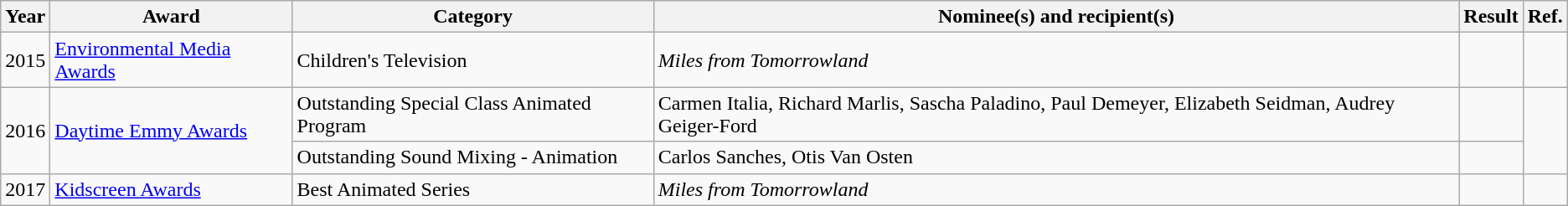<table class="wikitable">
<tr>
<th>Year</th>
<th>Award</th>
<th>Category</th>
<th>Nominee(s) and recipient(s)</th>
<th>Result</th>
<th>Ref.</th>
</tr>
<tr>
<td>2015</td>
<td><a href='#'>Environmental Media Awards</a></td>
<td>Children's Television</td>
<td><em>Miles from Tomorrowland</em></td>
<td></td>
<td style="text-align:center;"></td>
</tr>
<tr>
<td rowspan="2">2016</td>
<td rowspan="2"><a href='#'>Daytime Emmy Awards</a></td>
<td>Outstanding Special Class Animated Program</td>
<td>Carmen Italia, Richard Marlis, Sascha Paladino, Paul Demeyer, Elizabeth Seidman, Audrey Geiger-Ford</td>
<td></td>
<td rowspan="2" style="text-align:center;"></td>
</tr>
<tr>
<td>Outstanding Sound Mixing - Animation</td>
<td>Carlos Sanches, Otis Van Osten</td>
<td></td>
</tr>
<tr>
<td>2017</td>
<td><a href='#'>Kidscreen Awards</a></td>
<td>Best Animated Series</td>
<td><em>Miles from Tomorrowland</em></td>
<td></td>
<td style="text-align:center;"></td>
</tr>
</table>
